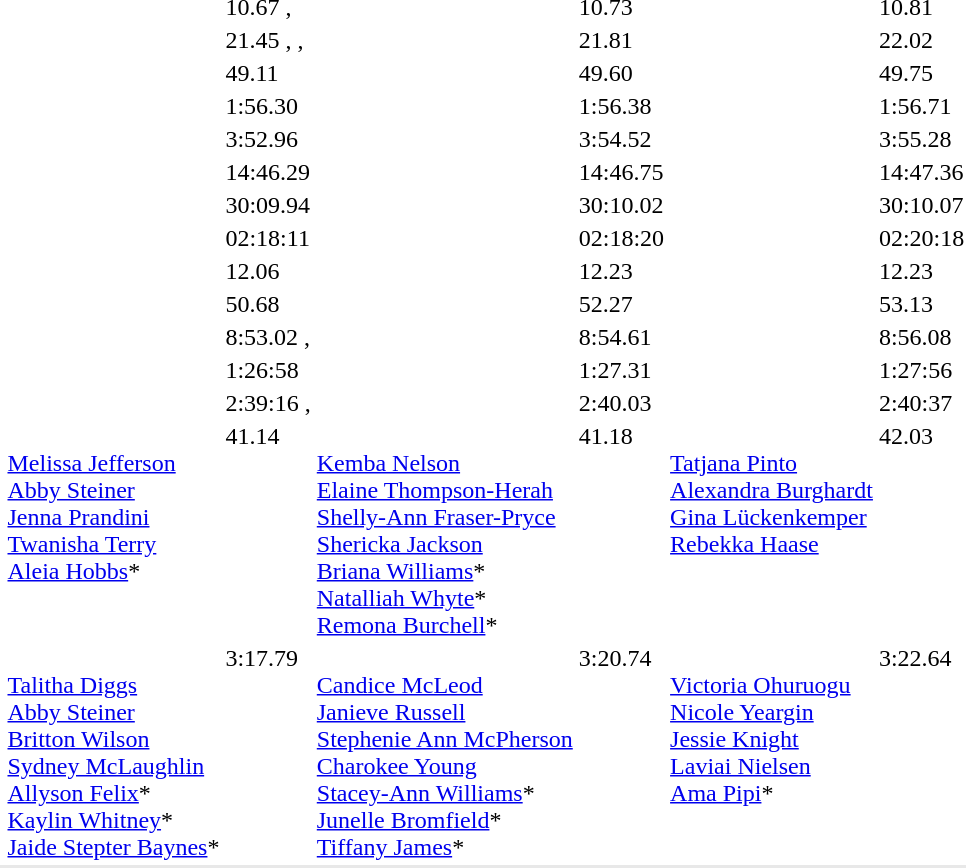<table>
<tr>
<td></td>
<td></td>
<td>10.67 , </td>
<td></td>
<td>10.73 </td>
<td></td>
<td>10.81</td>
</tr>
<tr>
<td></td>
<td></td>
<td>21.45 , , </td>
<td></td>
<td>21.81 </td>
<td></td>
<td>22.02</td>
</tr>
<tr>
<td></td>
<td></td>
<td>49.11 </td>
<td></td>
<td>49.60</td>
<td></td>
<td>49.75 </td>
</tr>
<tr>
<td></td>
<td></td>
<td>1:56.30 </td>
<td></td>
<td>1:56.38 </td>
<td></td>
<td>1:56.71 </td>
</tr>
<tr>
<td></td>
<td></td>
<td>3:52.96</td>
<td></td>
<td>3:54.52</td>
<td></td>
<td>3:55.28 </td>
</tr>
<tr>
<td></td>
<td></td>
<td>14:46.29</td>
<td></td>
<td>14:46.75 </td>
<td></td>
<td>14:47.36</td>
</tr>
<tr>
<td></td>
<td></td>
<td>30:09.94 </td>
<td></td>
<td>30:10.02 </td>
<td></td>
<td>30:10.07 </td>
</tr>
<tr>
<td></td>
<td></td>
<td>02:18:11 </td>
<td></td>
<td>02:18:20 </td>
<td></td>
<td>02:20:18</td>
</tr>
<tr>
<td></td>
<td></td>
<td>12.06 </td>
<td></td>
<td>12.23 </td>
<td></td>
<td>12.23 </td>
</tr>
<tr>
<td></td>
<td></td>
<td>50.68 </td>
<td></td>
<td>52.27 </td>
<td></td>
<td>53.13 </td>
</tr>
<tr>
<td></td>
<td></td>
<td>8:53.02 , </td>
<td></td>
<td>8:54.61 </td>
<td></td>
<td>8:56.08 </td>
</tr>
<tr>
<td></td>
<td></td>
<td>1:26:58 </td>
<td></td>
<td>1:27.31 </td>
<td></td>
<td>1:27:56</td>
</tr>
<tr>
<td></td>
<td></td>
<td>2:39:16 , </td>
<td></td>
<td>2:40.03 </td>
<td></td>
<td>2:40:37 </td>
</tr>
<tr valign="top">
<td></td>
<td><br><a href='#'>Melissa Jefferson</a><br><a href='#'>Abby Steiner</a><br><a href='#'>Jenna Prandini</a><br><a href='#'>Twanisha Terry</a><br><a href='#'>Aleia Hobbs</a>*</td>
<td>41.14 </td>
<td><br><a href='#'>Kemba Nelson</a><br><a href='#'>Elaine Thompson-Herah</a><br><a href='#'>Shelly-Ann Fraser-Pryce</a><br><a href='#'>Shericka Jackson</a><br><a href='#'>Briana Williams</a>*<br><a href='#'>Natalliah Whyte</a>*<br><a href='#'>Remona Burchell</a>*</td>
<td>41.18 </td>
<td><br><a href='#'>Tatjana Pinto</a><br><a href='#'>Alexandra Burghardt</a><br><a href='#'>Gina Lückenkemper</a><br><a href='#'>Rebekka Haase</a></td>
<td>42.03 </td>
</tr>
<tr valign="top">
<td></td>
<td><br><a href='#'>Talitha Diggs</a><br><a href='#'>Abby Steiner</a><br><a href='#'>Britton Wilson</a><br><a href='#'>Sydney McLaughlin</a><br><a href='#'>Allyson Felix</a>*<br><a href='#'>Kaylin Whitney</a>*<br><a href='#'>Jaide Stepter Baynes</a>*</td>
<td>3:17.79 </td>
<td><br><a href='#'>Candice McLeod</a><br><a href='#'>Janieve Russell</a><br><a href='#'>Stephenie Ann McPherson</a><br><a href='#'>Charokee Young</a><br><a href='#'>Stacey-Ann Williams</a>*<br><a href='#'>Junelle Bromfield</a>*<br><a href='#'>Tiffany James</a>*</td>
<td>3:20.74 </td>
<td><br><a href='#'>Victoria Ohuruogu</a><br><a href='#'>Nicole Yeargin</a><br><a href='#'>Jessie Knight</a><br><a href='#'>Laviai Nielsen</a><br><a href='#'>Ama Pipi</a>*</td>
<td>3:22.64 </td>
</tr>
<tr style="background:#e8e8e8;">
<td colspan=7></td>
</tr>
</table>
